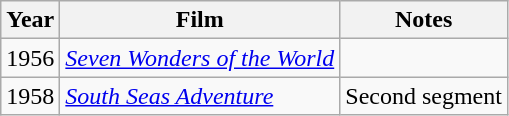<table class="wikitable">
<tr>
<th>Year</th>
<th>Film</th>
<th>Notes</th>
</tr>
<tr>
<td>1956</td>
<td><em><a href='#'>Seven Wonders of the World</a></em></td>
<td></td>
</tr>
<tr>
<td>1958</td>
<td><em><a href='#'>South Seas Adventure</a></em></td>
<td>Second segment</td>
</tr>
</table>
